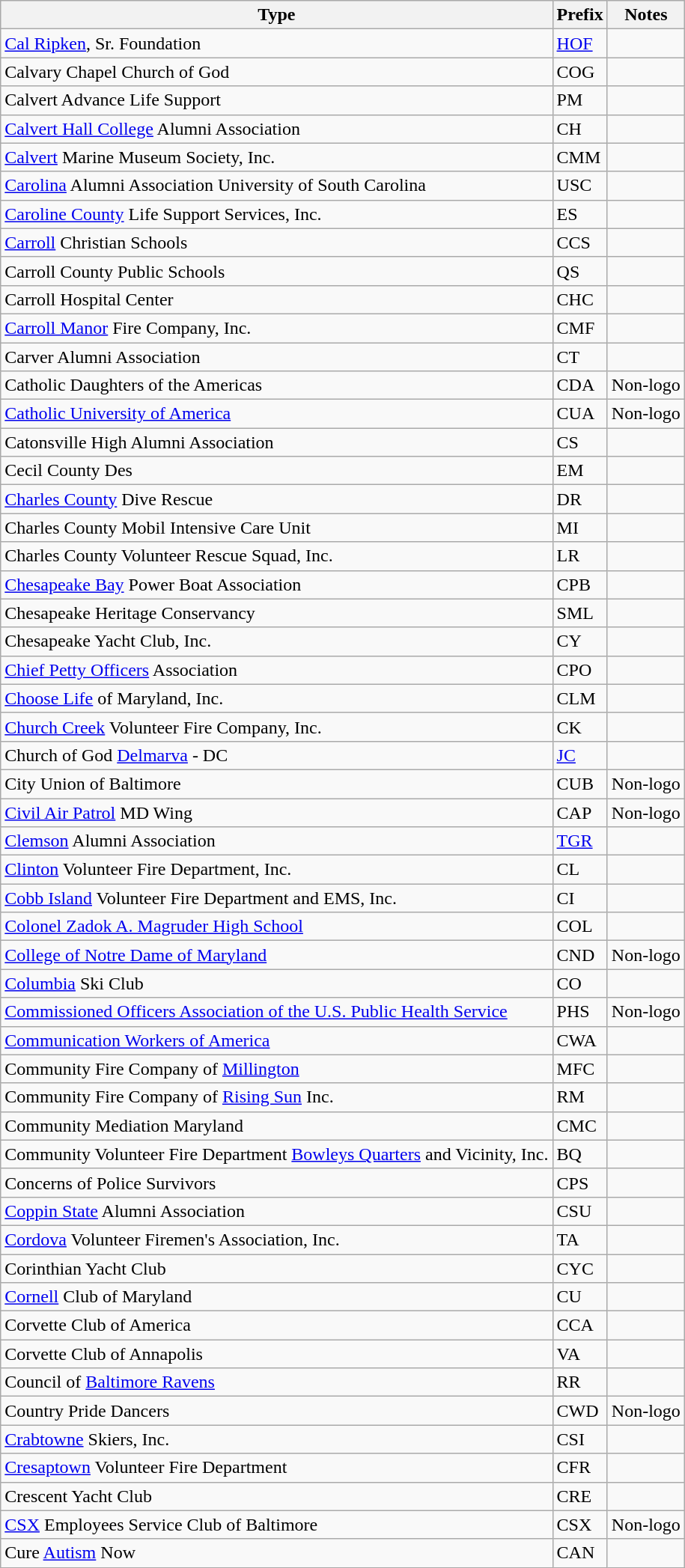<table class="wikitable collapsible">
<tr>
<th>Type</th>
<th>Prefix</th>
<th>Notes</th>
</tr>
<tr>
<td><a href='#'>Cal Ripken</a>, Sr. Foundation</td>
<td><a href='#'>HOF</a></td>
<td></td>
</tr>
<tr>
<td>Calvary Chapel Church of God</td>
<td>COG</td>
<td></td>
</tr>
<tr>
<td>Calvert Advance Life Support</td>
<td>PM</td>
<td></td>
</tr>
<tr>
<td><a href='#'>Calvert Hall College</a> Alumni Association</td>
<td>CH</td>
<td></td>
</tr>
<tr>
<td><a href='#'>Calvert</a> Marine Museum Society, Inc.</td>
<td>CMM</td>
<td></td>
</tr>
<tr>
<td><a href='#'>Carolina</a> Alumni Association University of South Carolina</td>
<td>USC</td>
<td></td>
</tr>
<tr>
<td><a href='#'>Caroline County</a> Life Support Services, Inc.</td>
<td>ES</td>
<td></td>
</tr>
<tr>
<td><a href='#'>Carroll</a> Christian Schools</td>
<td>CCS</td>
<td></td>
</tr>
<tr>
<td>Carroll County Public Schools</td>
<td>QS</td>
<td></td>
</tr>
<tr>
<td>Carroll Hospital Center</td>
<td>CHC</td>
<td></td>
</tr>
<tr>
<td><a href='#'>Carroll Manor</a> Fire Company, Inc.</td>
<td>CMF</td>
<td></td>
</tr>
<tr>
<td>Carver Alumni Association</td>
<td>CT</td>
<td></td>
</tr>
<tr>
<td>Catholic Daughters of the Americas</td>
<td>CDA</td>
<td>Non-logo</td>
</tr>
<tr>
<td><a href='#'>Catholic University of America</a></td>
<td>CUA</td>
<td>Non-logo</td>
</tr>
<tr>
<td>Catonsville High Alumni Association</td>
<td>CS</td>
<td></td>
</tr>
<tr>
<td>Cecil County Des</td>
<td>EM</td>
<td></td>
</tr>
<tr>
<td><a href='#'>Charles County</a> Dive Rescue</td>
<td>DR</td>
<td></td>
</tr>
<tr>
<td>Charles County Mobil Intensive Care Unit</td>
<td>MI</td>
<td></td>
</tr>
<tr>
<td>Charles County Volunteer Rescue Squad, Inc.</td>
<td>LR</td>
<td></td>
</tr>
<tr>
<td><a href='#'>Chesapeake Bay</a> Power Boat Association</td>
<td>CPB</td>
<td></td>
</tr>
<tr>
<td>Chesapeake Heritage Conservancy</td>
<td>SML</td>
<td></td>
</tr>
<tr>
<td>Chesapeake Yacht Club, Inc.</td>
<td>CY</td>
<td></td>
</tr>
<tr>
<td><a href='#'>Chief Petty Officers</a> Association</td>
<td>CPO</td>
<td></td>
</tr>
<tr>
<td><a href='#'>Choose Life</a> of Maryland, Inc.</td>
<td>CLM</td>
<td></td>
</tr>
<tr>
<td><a href='#'>Church Creek</a> Volunteer Fire Company, Inc.</td>
<td>CK</td>
<td></td>
</tr>
<tr>
<td>Church of God <a href='#'>Delmarva</a> - DC</td>
<td><a href='#'>JC</a></td>
<td></td>
</tr>
<tr>
<td>City Union of Baltimore</td>
<td>CUB</td>
<td>Non-logo</td>
</tr>
<tr>
<td><a href='#'>Civil Air Patrol</a> MD Wing</td>
<td>CAP</td>
<td>Non-logo</td>
</tr>
<tr>
<td><a href='#'>Clemson</a> Alumni Association</td>
<td><a href='#'>TGR</a></td>
<td></td>
</tr>
<tr>
<td><a href='#'>Clinton</a> Volunteer Fire Department, Inc.</td>
<td>CL</td>
<td></td>
</tr>
<tr>
<td><a href='#'>Cobb Island</a> Volunteer Fire Department and EMS, Inc.</td>
<td>CI</td>
<td></td>
</tr>
<tr>
<td><a href='#'>Colonel Zadok A. Magruder High School</a></td>
<td>COL</td>
<td></td>
</tr>
<tr>
<td><a href='#'>College of Notre Dame of Maryland</a></td>
<td>CND</td>
<td>Non-logo</td>
</tr>
<tr>
<td><a href='#'>Columbia</a> Ski Club</td>
<td>CO</td>
<td></td>
</tr>
<tr>
<td><a href='#'>Commissioned Officers Association of the U.S. Public Health Service</a></td>
<td>PHS</td>
<td>Non-logo</td>
</tr>
<tr>
<td><a href='#'>Communication Workers of America</a></td>
<td>CWA</td>
<td></td>
</tr>
<tr>
<td>Community Fire Company of <a href='#'>Millington</a></td>
<td>MFC</td>
<td></td>
</tr>
<tr>
<td>Community Fire Company of <a href='#'>Rising Sun</a> Inc.</td>
<td>RM</td>
<td></td>
</tr>
<tr>
<td>Community Mediation Maryland</td>
<td>CMC</td>
<td></td>
</tr>
<tr>
<td>Community Volunteer Fire Department <a href='#'>Bowleys Quarters</a> and Vicinity, Inc.</td>
<td>BQ</td>
<td></td>
</tr>
<tr>
<td>Concerns of Police Survivors</td>
<td>CPS</td>
<td></td>
</tr>
<tr>
<td><a href='#'>Coppin State</a> Alumni Association</td>
<td>CSU</td>
<td></td>
</tr>
<tr>
<td><a href='#'>Cordova</a> Volunteer Firemen's Association, Inc.</td>
<td>TA</td>
<td></td>
</tr>
<tr>
<td>Corinthian Yacht Club</td>
<td>CYC</td>
<td></td>
</tr>
<tr>
<td><a href='#'>Cornell</a> Club of Maryland</td>
<td>CU</td>
<td></td>
</tr>
<tr>
<td>Corvette Club of America</td>
<td>CCA</td>
<td></td>
</tr>
<tr>
<td>Corvette Club of Annapolis</td>
<td>VA</td>
<td></td>
</tr>
<tr>
<td>Council of <a href='#'>Baltimore Ravens</a></td>
<td>RR</td>
<td></td>
</tr>
<tr>
<td>Country Pride Dancers</td>
<td>CWD</td>
<td>Non-logo</td>
</tr>
<tr>
<td><a href='#'>Crabtowne</a> Skiers, Inc.</td>
<td>CSI</td>
<td></td>
</tr>
<tr>
<td><a href='#'>Cresaptown</a> Volunteer Fire Department</td>
<td>CFR</td>
<td></td>
</tr>
<tr>
<td>Crescent Yacht Club</td>
<td>CRE</td>
<td></td>
</tr>
<tr>
<td><a href='#'>CSX</a> Employees Service Club of Baltimore</td>
<td>CSX</td>
<td>Non-logo</td>
</tr>
<tr>
<td>Cure <a href='#'>Autism</a> Now</td>
<td>CAN</td>
<td></td>
</tr>
</table>
